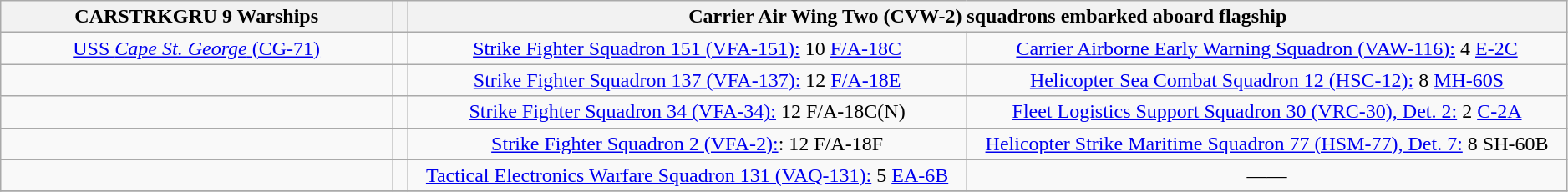<table class="wikitable" style="text-align:center" width=99%>
<tr>
<th colspan="1" width="25%" align="center">CARSTRKGRU 9 Warships</th>
<th colspan="1" width="1%" align="center"></th>
<th colspan="2" align="center">Carrier Air Wing Two (CVW-2) squadrons embarked aboard flagship </th>
</tr>
<tr>
<td><a href='#'>USS <em>Cape St. George</em> (CG-71)</a></td>
<td></td>
<td><a href='#'>Strike Fighter Squadron 151 (VFA-151):</a> 10 <a href='#'>F/A-18C</a></td>
<td><a href='#'>Carrier Airborne Early Warning Squadron (VAW-116):</a> 4 <a href='#'>E-2C</a></td>
</tr>
<tr>
<td></td>
<td></td>
<td><a href='#'>Strike Fighter Squadron 137 (VFA-137):</a> 12 <a href='#'>F/A-18E</a></td>
<td><a href='#'>Helicopter Sea Combat Squadron 12 (HSC-12):</a> 8 <a href='#'>MH-60S</a></td>
</tr>
<tr>
<td></td>
<td></td>
<td><a href='#'>Strike Fighter Squadron 34 (VFA-34):</a> 12 F/A-18C(N)</td>
<td><a href='#'>Fleet Logistics Support Squadron 30 (VRC-30), Det. 2:</a> 2 <a href='#'>C-2A</a></td>
</tr>
<tr>
<td></td>
<td></td>
<td><a href='#'>Strike Fighter Squadron 2 (VFA-2):</a>: 12 F/A-18F</td>
<td><a href='#'>Helicopter Strike Maritime Squadron 77 (HSM-77), Det. 7:</a> 8 SH-60B</td>
</tr>
<tr>
<td></td>
<td></td>
<td><a href='#'>Tactical Electronics Warfare Squadron 131 (VAQ-131):</a> 5 <a href='#'>EA-6B</a></td>
<td>——</td>
</tr>
<tr>
</tr>
</table>
